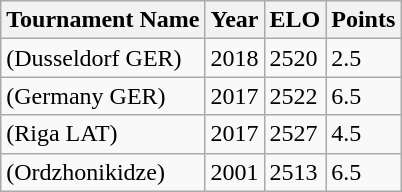<table class="wikitable">
<tr>
<th>Tournament Name</th>
<th>Year</th>
<th>ELO</th>
<th>Points</th>
</tr>
<tr>
<td> (Dusseldorf GER)</td>
<td>2018</td>
<td>2520</td>
<td>2.5</td>
</tr>
<tr>
<td> (Germany GER)</td>
<td>2017</td>
<td>2522</td>
<td>6.5</td>
</tr>
<tr>
<td> (Riga LAT)</td>
<td>2017</td>
<td>2527</td>
<td>4.5</td>
</tr>
<tr>
<td> (Ordzhonikidze)</td>
<td>2001</td>
<td>2513</td>
<td>6.5</td>
</tr>
</table>
